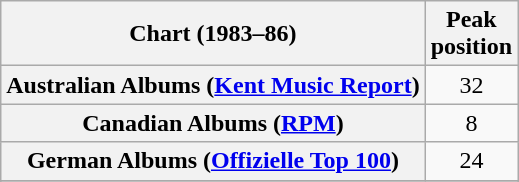<table class="wikitable sortable plainrowheaders">
<tr>
<th scope="col">Chart (1983–86)</th>
<th scope="col">Peak<br>position</th>
</tr>
<tr>
<th scope="row">Australian Albums (<a href='#'>Kent Music Report</a>)</th>
<td align="center">32</td>
</tr>
<tr>
<th scope="row">Canadian Albums (<a href='#'>RPM</a>)</th>
<td align="center">8</td>
</tr>
<tr>
<th scope="row">German Albums (<a href='#'>Offizielle Top 100</a>)</th>
<td align="center">24</td>
</tr>
<tr>
</tr>
<tr>
</tr>
<tr>
</tr>
<tr>
</tr>
</table>
